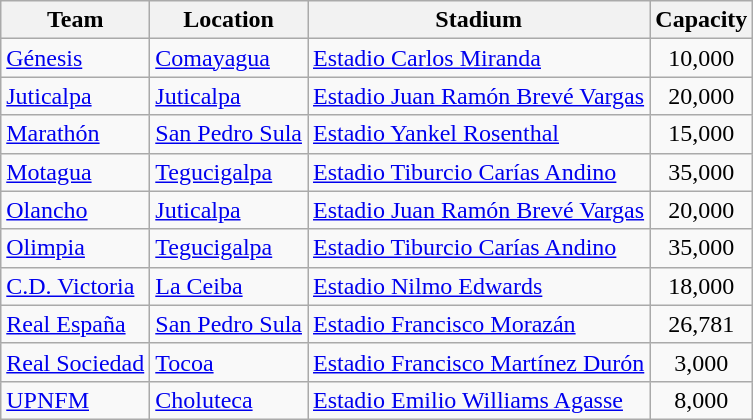<table class="wikitable sortable">
<tr>
<th>Team</th>
<th>Location</th>
<th>Stadium</th>
<th>Capacity</th>
</tr>
<tr>
<td><a href='#'>Génesis</a></td>
<td><a href='#'>Comayagua</a></td>
<td><a href='#'>Estadio Carlos Miranda</a></td>
<td align="center">10,000</td>
</tr>
<tr>
<td><a href='#'>Juticalpa</a></td>
<td><a href='#'>Juticalpa</a></td>
<td><a href='#'>Estadio Juan Ramón Brevé Vargas</a></td>
<td align="center">20,000</td>
</tr>
<tr>
<td><a href='#'>Marathón</a></td>
<td><a href='#'>San Pedro Sula</a></td>
<td><a href='#'>Estadio Yankel Rosenthal</a></td>
<td align="center">15,000</td>
</tr>
<tr>
<td><a href='#'>Motagua</a></td>
<td><a href='#'>Tegucigalpa</a></td>
<td><a href='#'>Estadio Tiburcio Carías Andino</a></td>
<td align="center">35,000</td>
</tr>
<tr>
<td><a href='#'>Olancho</a></td>
<td><a href='#'>Juticalpa</a></td>
<td><a href='#'>Estadio Juan Ramón Brevé Vargas</a></td>
<td align="center">20,000</td>
</tr>
<tr>
<td><a href='#'>Olimpia</a></td>
<td><a href='#'>Tegucigalpa</a></td>
<td><a href='#'>Estadio Tiburcio Carías Andino</a></td>
<td align="center">35,000</td>
</tr>
<tr>
<td><a href='#'>C.D. Victoria</a></td>
<td><a href='#'>La Ceiba</a></td>
<td><a href='#'>Estadio Nilmo Edwards</a></td>
<td align="center">18,000</td>
</tr>
<tr>
<td><a href='#'>Real España</a></td>
<td><a href='#'>San Pedro Sula</a></td>
<td><a href='#'>Estadio Francisco Morazán</a></td>
<td align="center">26,781</td>
</tr>
<tr>
<td><a href='#'>Real Sociedad</a></td>
<td><a href='#'>Tocoa</a></td>
<td><a href='#'>Estadio Francisco Martínez Durón</a></td>
<td align="center">3,000</td>
</tr>
<tr>
<td><a href='#'>UPNFM</a></td>
<td><a href='#'>Choluteca</a></td>
<td><a href='#'>Estadio Emilio Williams Agasse</a></td>
<td align="center">8,000</td>
</tr>
</table>
